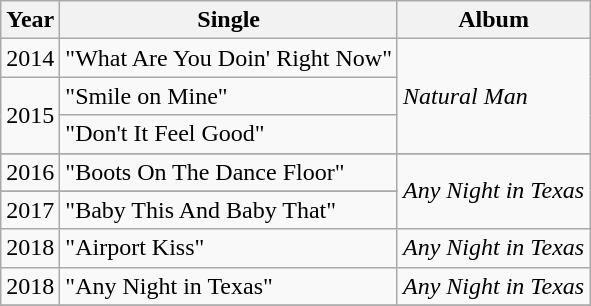<table class="wikitable">
<tr>
<th>Year</th>
<th>Single</th>
<th>Album</th>
</tr>
<tr>
<td>2014</td>
<td>"What Are You Doin' Right Now"</td>
<td rowspan="3"><em>Natural Man</em></td>
</tr>
<tr>
<td rowspan="2">2015</td>
<td>"Smile on Mine"</td>
</tr>
<tr>
<td>"Don't It Feel Good"</td>
</tr>
<tr>
</tr>
<tr "Singin' Thing">
<td>2016</td>
<td>"Boots On The Dance Floor"</td>
<td rowspan="3"><em>Any Night in Texas</em></td>
</tr>
<tr>
</tr>
<tr>
<td>2017</td>
<td>"Baby This And Baby That"</td>
</tr>
<tr>
<td>2018</td>
<td>"Airport Kiss"</td>
<td><em>Any Night in Texas</em></td>
</tr>
<tr>
<td>2018</td>
<td>"Any Night in Texas"</td>
<td><em>Any Night in Texas</em></td>
</tr>
<tr>
</tr>
</table>
